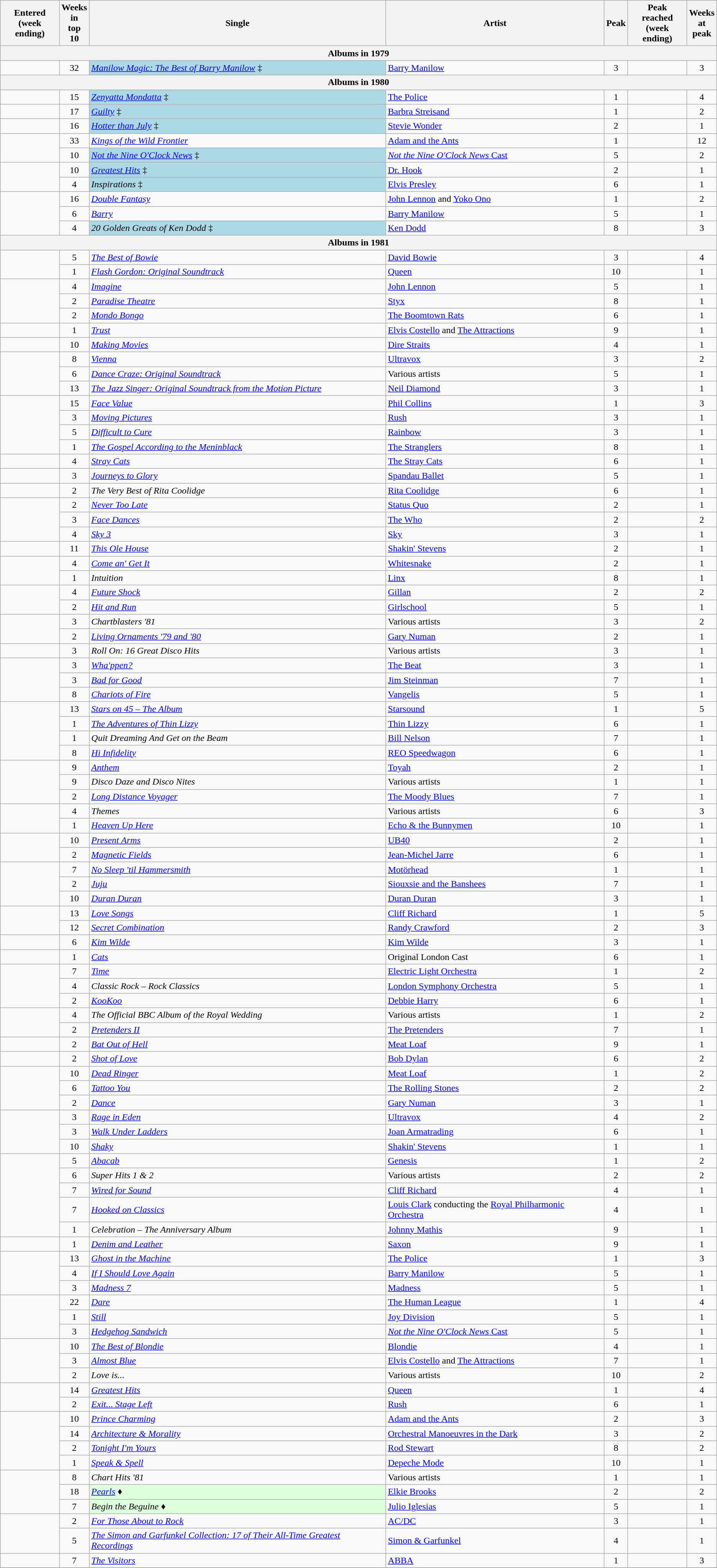<table class="wikitable sortable" style="text-align:center;">
<tr>
<th>Entered <br>(week ending)</th>
<th data-sort-type="number">Weeks<br>in<br>top<br>10</th>
<th>Single</th>
<th>Artist</th>
<th data-sort-type="number">Peak</th>
<th>Peak<br>reached <br>(week ending)</th>
<th data-sort-type="number">Weeks<br>at<br>peak</th>
</tr>
<tr>
<th colspan="7">Albums in 1979</th>
</tr>
<tr>
<td></td>
<td>32</td>
<td align="left" bgcolor=lightblue><em><a href='#'>Manilow Magic: The Best of Barry Manilow</a></em> ‡</td>
<td align="left"><a href='#'>Barry Manilow</a></td>
<td>3</td>
<td></td>
<td>3</td>
</tr>
<tr>
<th colspan="7">Albums in 1980</th>
</tr>
<tr>
<td></td>
<td>15</td>
<td align="left" bgcolor=lightblue><em><a href='#'>Zenyatta Mondatta</a></em> ‡</td>
<td align="left"><a href='#'>The Police</a></td>
<td>1</td>
<td></td>
<td>4</td>
</tr>
<tr>
<td></td>
<td>17</td>
<td align="left" bgcolor=lightblue><em><a href='#'>Guilty</a></em> ‡</td>
<td align="left"><a href='#'>Barbra Streisand</a></td>
<td>1</td>
<td></td>
<td>2</td>
</tr>
<tr>
<td></td>
<td>16</td>
<td align="left" bgcolor=lightblue><em><a href='#'>Hotter than July</a></em> ‡</td>
<td align="left"><a href='#'>Stevie Wonder</a></td>
<td>2</td>
<td></td>
<td>1</td>
</tr>
<tr>
<td rowspan="2"></td>
<td>33</td>
<td align="left"><em><a href='#'>Kings of the Wild Frontier</a></em></td>
<td align="left"><a href='#'>Adam and the Ants</a></td>
<td>1</td>
<td></td>
<td>12</td>
</tr>
<tr>
<td>10</td>
<td align="left" bgcolor=lightblue><em><a href='#'>Not the Nine O'Clock News</a></em> ‡</td>
<td align="left"><a href='#'><em>Not the Nine O'Clock News</em> Cast</a></td>
<td>5</td>
<td></td>
<td>2</td>
</tr>
<tr>
<td rowspan="2"></td>
<td>10</td>
<td align="left" bgcolor=lightblue><em><a href='#'>Greatest Hits</a></em> ‡</td>
<td align="left"><a href='#'>Dr. Hook</a></td>
<td>2</td>
<td></td>
<td>1</td>
</tr>
<tr>
<td>4</td>
<td align="left" bgcolor=lightblue><em>Inspirations</em> ‡</td>
<td align="left"><a href='#'>Elvis Presley</a></td>
<td>6</td>
<td></td>
<td>1</td>
</tr>
<tr>
<td rowspan="3"></td>
<td>16</td>
<td align="left"><em><a href='#'>Double Fantasy</a></em></td>
<td align="left"><a href='#'>John Lennon</a> and <a href='#'>Yoko Ono</a></td>
<td>1</td>
<td></td>
<td>2</td>
</tr>
<tr>
<td>6</td>
<td align="left"><em><a href='#'>Barry</a></em></td>
<td align="left"><a href='#'>Barry Manilow</a></td>
<td>5</td>
<td></td>
<td>1</td>
</tr>
<tr>
<td>4</td>
<td align="left" bgcolor=lightblue><em>20 Golden Greats of Ken Dodd</em> ‡</td>
<td align="left"><a href='#'>Ken Dodd</a></td>
<td>8</td>
<td></td>
<td>3</td>
</tr>
<tr>
<th colspan="7">Albums in 1981</th>
</tr>
<tr>
<td rowspan="2"></td>
<td>5</td>
<td align="left"><em><a href='#'>The Best of Bowie</a></em></td>
<td align="left"><a href='#'>David Bowie</a></td>
<td>3</td>
<td></td>
<td>4</td>
</tr>
<tr>
<td>1</td>
<td align="left"><em><a href='#'>Flash Gordon: Original Soundtrack</a></em></td>
<td align="left"><a href='#'>Queen</a></td>
<td>10</td>
<td></td>
<td>1</td>
</tr>
<tr>
<td rowspan="3"></td>
<td>4</td>
<td align="left"><em><a href='#'>Imagine</a></em></td>
<td align="left"><a href='#'>John Lennon</a></td>
<td>5</td>
<td></td>
<td>1</td>
</tr>
<tr>
<td>2</td>
<td align="left"><em><a href='#'>Paradise Theatre</a></em></td>
<td align="left"><a href='#'>Styx</a></td>
<td>8</td>
<td></td>
<td>1</td>
</tr>
<tr>
<td>2</td>
<td align="left"><em><a href='#'>Mondo Bongo</a></em></td>
<td align="left"><a href='#'>The Boomtown Rats</a></td>
<td>6</td>
<td></td>
<td>1</td>
</tr>
<tr>
<td></td>
<td>1</td>
<td align="left"><em><a href='#'>Trust</a></em></td>
<td align="left"><a href='#'>Elvis Costello</a> and <a href='#'>The Attractions</a></td>
<td>9</td>
<td></td>
<td>1</td>
</tr>
<tr>
<td></td>
<td>10</td>
<td align="left"><em><a href='#'>Making Movies</a></em></td>
<td align="left"><a href='#'>Dire Straits</a></td>
<td>4</td>
<td></td>
<td>1</td>
</tr>
<tr>
<td rowspan="3"></td>
<td>8</td>
<td align="left"><em><a href='#'>Vienna</a></em></td>
<td align="left"><a href='#'>Ultravox</a></td>
<td>3</td>
<td></td>
<td>2</td>
</tr>
<tr>
<td>6</td>
<td align="left"><em><a href='#'>Dance Craze: Original Soundtrack</a></em></td>
<td align="left">Various artists</td>
<td>5</td>
<td></td>
<td>1</td>
</tr>
<tr>
<td>13</td>
<td align="left"><em><a href='#'>The Jazz Singer: Original Soundtrack from the Motion Picture</a></em></td>
<td align="left"><a href='#'>Neil Diamond</a></td>
<td>3</td>
<td></td>
<td>1</td>
</tr>
<tr>
<td rowspan="4"></td>
<td>15</td>
<td align="left"><em><a href='#'>Face Value</a></em></td>
<td align="left"><a href='#'>Phil Collins</a></td>
<td>1</td>
<td></td>
<td>3</td>
</tr>
<tr>
<td>3</td>
<td align="left"><em><a href='#'>Moving Pictures</a></em></td>
<td align="left"><a href='#'>Rush</a></td>
<td>3</td>
<td></td>
<td>1</td>
</tr>
<tr>
<td>5</td>
<td align="left"><em><a href='#'>Difficult to Cure</a></em></td>
<td align="left"><a href='#'>Rainbow</a></td>
<td>3</td>
<td></td>
<td>1</td>
</tr>
<tr>
<td>1</td>
<td align="left"><em><a href='#'>The Gospel According to the Meninblack</a></em></td>
<td align="left"><a href='#'>The Stranglers</a></td>
<td>8</td>
<td></td>
<td>1</td>
</tr>
<tr>
<td></td>
<td>4</td>
<td align="left"><em><a href='#'>Stray Cats</a></em></td>
<td align="left"><a href='#'>The Stray Cats</a></td>
<td>6</td>
<td></td>
<td>1</td>
</tr>
<tr>
<td></td>
<td>3</td>
<td align="left"><em><a href='#'>Journeys to Glory</a></em></td>
<td align="left"><a href='#'>Spandau Ballet</a></td>
<td>5</td>
<td></td>
<td>1</td>
</tr>
<tr>
<td></td>
<td>2</td>
<td align="left"><em>The Very Best of Rita Coolidge</em></td>
<td align="left"><a href='#'>Rita Coolidge</a></td>
<td>6</td>
<td></td>
<td>1</td>
</tr>
<tr>
<td rowspan="3"></td>
<td>2</td>
<td align="left"><em><a href='#'>Never Too Late</a></em></td>
<td align="left"><a href='#'>Status Quo</a></td>
<td>2</td>
<td></td>
<td>1</td>
</tr>
<tr>
<td>3</td>
<td align="left"><em><a href='#'>Face Dances</a></em></td>
<td align="left"><a href='#'>The Who</a></td>
<td>2</td>
<td></td>
<td>2</td>
</tr>
<tr>
<td>4</td>
<td align="left"><em><a href='#'>Sky 3</a></em></td>
<td align="left"><a href='#'>Sky</a></td>
<td>3</td>
<td></td>
<td>1</td>
</tr>
<tr>
<td></td>
<td>11</td>
<td align="left"><em><a href='#'>This Ole House</a></em></td>
<td align="left"><a href='#'>Shakin' Stevens</a></td>
<td>2</td>
<td></td>
<td>1</td>
</tr>
<tr>
<td rowspan="2"></td>
<td>4</td>
<td align="left"><em><a href='#'>Come an' Get It</a></em></td>
<td align="left"><a href='#'>Whitesnake</a></td>
<td>2</td>
<td></td>
<td>1</td>
</tr>
<tr>
<td>1</td>
<td align="left"><em>Intuition</em></td>
<td align="left"><a href='#'>Linx</a></td>
<td>8</td>
<td></td>
<td>1</td>
</tr>
<tr>
<td rowspan="2"></td>
<td>4</td>
<td align="left"><em><a href='#'>Future Shock</a></em></td>
<td align="left"><a href='#'>Gillan</a></td>
<td>2</td>
<td></td>
<td>2</td>
</tr>
<tr>
<td>2</td>
<td align="left"><em><a href='#'>Hit and Run</a></em></td>
<td align="left"><a href='#'>Girlschool</a></td>
<td>5</td>
<td></td>
<td>1</td>
</tr>
<tr>
<td rowspan="2"></td>
<td>3</td>
<td align="left"><em>Chartblasters '81</em></td>
<td align="left">Various artists</td>
<td>3</td>
<td></td>
<td>2</td>
</tr>
<tr>
<td>2</td>
<td align="left"><em><a href='#'>Living Ornaments '79 and '80</a></em></td>
<td align="left"><a href='#'>Gary Numan</a></td>
<td>2</td>
<td></td>
<td>1</td>
</tr>
<tr>
<td></td>
<td>3</td>
<td align="left"><em>Roll On: 16 Great Disco Hits</em></td>
<td align="left">Various artists</td>
<td>3</td>
<td></td>
<td>1</td>
</tr>
<tr>
<td rowspan="3"></td>
<td>3</td>
<td align="left"><em><a href='#'>Wha'ppen?</a></em></td>
<td align="left"><a href='#'>The Beat</a></td>
<td>3</td>
<td></td>
<td>1</td>
</tr>
<tr>
<td>3</td>
<td align="left"><em><a href='#'>Bad for Good</a></em></td>
<td align="left"><a href='#'>Jim Steinman</a></td>
<td>7</td>
<td></td>
<td>1</td>
</tr>
<tr>
<td>8</td>
<td align="left"><em><a href='#'>Chariots of Fire</a></em></td>
<td align="left"><a href='#'>Vangelis</a></td>
<td>5</td>
<td></td>
<td>1</td>
</tr>
<tr>
<td rowspan="4"></td>
<td>13</td>
<td align="left"><em><a href='#'>Stars on 45 – The Album</a></em></td>
<td align="left"><a href='#'>Starsound</a></td>
<td>1</td>
<td></td>
<td>5</td>
</tr>
<tr>
<td>1</td>
<td align="left"><em><a href='#'>The Adventures of Thin Lizzy</a></em></td>
<td align="left"><a href='#'>Thin Lizzy</a></td>
<td>6</td>
<td></td>
<td>1</td>
</tr>
<tr>
<td>1</td>
<td align="left"><em>Quit Dreaming And Get on the Beam</em></td>
<td align="left"><a href='#'>Bill Nelson</a></td>
<td>7</td>
<td></td>
<td>1</td>
</tr>
<tr>
<td>8</td>
<td align="left"><em><a href='#'>Hi Infidelity</a></em></td>
<td align="left"><a href='#'>REO Speedwagon</a></td>
<td>6</td>
<td></td>
<td>1</td>
</tr>
<tr>
<td rowspan="3"></td>
<td>9</td>
<td align="left"><em><a href='#'>Anthem</a></em></td>
<td align="left"><a href='#'>Toyah</a></td>
<td>2</td>
<td></td>
<td>1</td>
</tr>
<tr>
<td>9</td>
<td align="left"><em>Disco Daze and Disco Nites</em></td>
<td align="left">Various artists</td>
<td>1</td>
<td></td>
<td>1</td>
</tr>
<tr>
<td>2</td>
<td align="left"><em><a href='#'>Long Distance Voyager</a></em></td>
<td align="left"><a href='#'>The Moody Blues</a></td>
<td>7</td>
<td></td>
<td>1</td>
</tr>
<tr>
<td rowspan="2"></td>
<td>4</td>
<td align="left"><em>Themes</em></td>
<td align="left">Various artists</td>
<td>6</td>
<td></td>
<td>3</td>
</tr>
<tr>
<td>1</td>
<td align="left"><em><a href='#'>Heaven Up Here</a></em></td>
<td align="left"><a href='#'>Echo & the Bunnymen</a></td>
<td>10</td>
<td></td>
<td>1</td>
</tr>
<tr>
<td rowspan="2"></td>
<td>10</td>
<td align="left"><em><a href='#'>Present Arms</a></em></td>
<td align="left"><a href='#'>UB40</a></td>
<td>2</td>
<td></td>
<td>1</td>
</tr>
<tr>
<td>2</td>
<td align="left"><em><a href='#'>Magnetic Fields</a></em></td>
<td align="left"><a href='#'>Jean-Michel Jarre</a></td>
<td>6</td>
<td></td>
<td>1</td>
</tr>
<tr>
<td rowspan="3"></td>
<td>7</td>
<td align="left"><em><a href='#'>No Sleep 'til Hammersmith</a></em></td>
<td align="left"><a href='#'>Motörhead</a></td>
<td>1</td>
<td></td>
<td>1</td>
</tr>
<tr>
<td>2</td>
<td align="left"><em><a href='#'>Juju</a></em></td>
<td align="left"><a href='#'>Siouxsie and the Banshees</a></td>
<td>7</td>
<td></td>
<td>1</td>
</tr>
<tr>
<td>10</td>
<td align="left"><em><a href='#'>Duran Duran</a></em></td>
<td align="left"><a href='#'>Duran Duran</a></td>
<td>3</td>
<td></td>
<td>1</td>
</tr>
<tr>
<td rowspan="2"></td>
<td>13</td>
<td align="left"><em><a href='#'>Love Songs</a></em></td>
<td align="left"><a href='#'>Cliff Richard</a></td>
<td>1</td>
<td></td>
<td>5</td>
</tr>
<tr>
<td>12</td>
<td align="left"><em><a href='#'>Secret Combination</a></em></td>
<td align="left"><a href='#'>Randy Crawford</a></td>
<td>2</td>
<td></td>
<td>3</td>
</tr>
<tr>
<td></td>
<td>6</td>
<td align="left"><em><a href='#'>Kim Wilde</a></em></td>
<td align="left"><a href='#'>Kim Wilde</a></td>
<td>3</td>
<td></td>
<td>1</td>
</tr>
<tr>
<td></td>
<td>1</td>
<td align="left"><em><a href='#'>Cats</a></em></td>
<td align="left">Original London Cast</td>
<td>6</td>
<td></td>
<td>1</td>
</tr>
<tr>
<td rowspan="3"></td>
<td>7</td>
<td align="left"><em><a href='#'>Time</a></em></td>
<td align="left"><a href='#'>Electric Light Orchestra</a></td>
<td>1</td>
<td></td>
<td>2</td>
</tr>
<tr>
<td>4</td>
<td align="left"><em>Classic Rock – Rock Classics</em></td>
<td align="left"><a href='#'>London Symphony Orchestra</a></td>
<td>5</td>
<td></td>
<td>1</td>
</tr>
<tr>
<td>2</td>
<td align="left"><em><a href='#'>KooKoo</a></em></td>
<td align="left"><a href='#'>Debbie Harry</a></td>
<td>6</td>
<td></td>
<td>1</td>
</tr>
<tr>
<td rowspan="2"></td>
<td>4</td>
<td align="left"><em>The Official BBC Album of the Royal Wedding</em></td>
<td align="left">Various artists</td>
<td>1</td>
<td></td>
<td>2</td>
</tr>
<tr>
<td>2</td>
<td align="left"><em><a href='#'>Pretenders II</a></em></td>
<td align="left"><a href='#'>The Pretenders</a></td>
<td>7</td>
<td></td>
<td>1</td>
</tr>
<tr>
<td></td>
<td>2</td>
<td align="left"><em><a href='#'>Bat Out of Hell</a></em></td>
<td align="left"><a href='#'>Meat Loaf</a></td>
<td>9</td>
<td></td>
<td>1</td>
</tr>
<tr>
<td></td>
<td>2</td>
<td align="left"><em><a href='#'>Shot of Love</a></em></td>
<td align="left"><a href='#'>Bob Dylan</a></td>
<td>6</td>
<td></td>
<td>2</td>
</tr>
<tr>
<td rowspan="3"></td>
<td>10</td>
<td align="left"><em><a href='#'>Dead Ringer</a></em></td>
<td align="left"><a href='#'>Meat Loaf</a></td>
<td>1</td>
<td></td>
<td>2</td>
</tr>
<tr>
<td>6</td>
<td align="left"><em><a href='#'>Tattoo You</a></em></td>
<td align="left"><a href='#'>The Rolling Stones</a></td>
<td>2</td>
<td></td>
<td>2</td>
</tr>
<tr>
<td>2</td>
<td align="left"><em><a href='#'>Dance</a></em></td>
<td align="left"><a href='#'>Gary Numan</a></td>
<td>3</td>
<td></td>
<td>1</td>
</tr>
<tr>
<td rowspan="3"></td>
<td>3</td>
<td align="left"><em><a href='#'>Rage in Eden</a></em></td>
<td align="left"><a href='#'>Ultravox</a></td>
<td>4</td>
<td></td>
<td>2</td>
</tr>
<tr>
<td>3</td>
<td align="left"><em><a href='#'>Walk Under Ladders</a></em></td>
<td align="left"><a href='#'>Joan Armatrading</a></td>
<td>6</td>
<td></td>
<td>1</td>
</tr>
<tr>
<td>10</td>
<td align="left"><em><a href='#'>Shaky</a></em></td>
<td align="left"><a href='#'>Shakin' Stevens</a></td>
<td>1</td>
<td></td>
<td>1</td>
</tr>
<tr>
<td rowspan="5"></td>
<td>5</td>
<td align="left"><em><a href='#'>Abacab</a></em></td>
<td align="left"><a href='#'>Genesis</a></td>
<td>1</td>
<td></td>
<td>2</td>
</tr>
<tr>
<td>6</td>
<td align="left"><em>Super Hits 1 & 2</em></td>
<td align="left">Various artists</td>
<td>2</td>
<td></td>
<td>2</td>
</tr>
<tr>
<td>7</td>
<td align="left"><em><a href='#'>Wired for Sound</a></em></td>
<td align="left"><a href='#'>Cliff Richard</a></td>
<td>4</td>
<td></td>
<td>1</td>
</tr>
<tr>
<td>7</td>
<td align="left"><em><a href='#'>Hooked on Classics</a></em></td>
<td align="left"><a href='#'>Louis Clark</a> conducting the <a href='#'>Royal Philharmonic Orchestra</a></td>
<td>4</td>
<td></td>
<td>1</td>
</tr>
<tr>
<td>1</td>
<td align="left"><em>Celebration – The Anniversary Album</em></td>
<td align="left"><a href='#'>Johnny Mathis</a></td>
<td>9</td>
<td></td>
<td>1</td>
</tr>
<tr>
<td></td>
<td>1</td>
<td align="left"><em><a href='#'>Denim and Leather</a></em></td>
<td align="left"><a href='#'>Saxon</a></td>
<td>9</td>
<td></td>
<td>1</td>
</tr>
<tr>
<td rowspan="3"></td>
<td>13</td>
<td align="left"><em><a href='#'>Ghost in the Machine</a></em></td>
<td align="left"><a href='#'>The Police</a></td>
<td>1</td>
<td></td>
<td>3</td>
</tr>
<tr>
<td>4</td>
<td align="left"><em><a href='#'>If I Should Love Again</a></em></td>
<td align="left"><a href='#'>Barry Manilow</a></td>
<td>5</td>
<td></td>
<td>1</td>
</tr>
<tr>
<td>3</td>
<td align="left"><em><a href='#'>Madness 7</a></em></td>
<td align="left"><a href='#'>Madness</a></td>
<td>5</td>
<td></td>
<td>1</td>
</tr>
<tr>
<td rowspan="3"></td>
<td>22</td>
<td align="left"><em><a href='#'>Dare</a></em></td>
<td align="left"><a href='#'>The Human League</a></td>
<td>1</td>
<td></td>
<td>4</td>
</tr>
<tr>
<td>1</td>
<td align="left"><em><a href='#'>Still</a></em></td>
<td align="left"><a href='#'>Joy Division</a></td>
<td>5</td>
<td></td>
<td>1</td>
</tr>
<tr>
<td>3</td>
<td align="left"><em><a href='#'>Hedgehog Sandwich</a></em></td>
<td align="left"><a href='#'><em>Not the Nine O'Clock News</em> Cast</a></td>
<td>5</td>
<td></td>
<td>1</td>
</tr>
<tr>
<td rowspan="3"></td>
<td>10</td>
<td align="left"><em><a href='#'>The Best of Blondie</a></em></td>
<td align="left"><a href='#'>Blondie</a></td>
<td>4</td>
<td></td>
<td>1</td>
</tr>
<tr>
<td>3</td>
<td align="left"><em><a href='#'>Almost Blue</a></em></td>
<td align="left"><a href='#'>Elvis Costello</a> and <a href='#'>The Attractions</a></td>
<td>7</td>
<td></td>
<td>1</td>
</tr>
<tr>
<td>2</td>
<td align="left"><em>Love is...</em></td>
<td align="left">Various artists</td>
<td>10</td>
<td></td>
<td>2</td>
</tr>
<tr>
<td rowspan="2"></td>
<td>14</td>
<td align="left"><em><a href='#'>Greatest Hits</a></em></td>
<td align="left"><a href='#'>Queen</a></td>
<td>1</td>
<td></td>
<td>4</td>
</tr>
<tr>
<td>2</td>
<td align="left"><em><a href='#'>Exit... Stage Left</a></em></td>
<td align="left"><a href='#'>Rush</a></td>
<td>6</td>
<td></td>
<td>1</td>
</tr>
<tr>
<td rowspan="4"></td>
<td>10</td>
<td align="left"><em><a href='#'>Prince Charming</a></em></td>
<td align="left"><a href='#'>Adam and the Ants</a></td>
<td>2</td>
<td></td>
<td>3</td>
</tr>
<tr>
<td>14</td>
<td align="left"><em><a href='#'>Architecture & Morality</a></em></td>
<td align="left"><a href='#'>Orchestral Manoeuvres in the Dark</a></td>
<td>3</td>
<td></td>
<td>2</td>
</tr>
<tr>
<td>2</td>
<td align="left"><em><a href='#'>Tonight I'm Yours</a></em></td>
<td align="left"><a href='#'>Rod Stewart</a></td>
<td>8</td>
<td></td>
<td>2</td>
</tr>
<tr>
<td>1</td>
<td align="left"><em><a href='#'>Speak & Spell</a></em></td>
<td align="left"><a href='#'>Depeche Mode</a></td>
<td>10</td>
<td></td>
<td>1</td>
</tr>
<tr>
<td rowspan="3"></td>
<td>8</td>
<td align="left"><em>Chart Hits '81</em></td>
<td align="left">Various artists</td>
<td>1</td>
<td></td>
<td>1</td>
</tr>
<tr>
<td>18</td>
<td align="left" bgcolor=#DDFFDD><em><a href='#'>Pearls</a></em> ♦</td>
<td align="left"><a href='#'>Elkie Brooks</a></td>
<td>2</td>
<td></td>
<td>2</td>
</tr>
<tr>
<td>7</td>
<td align="left" bgcolor=#DDFFDD><em>Begin the Beguine</em> ♦</td>
<td align="left"><a href='#'>Julio Iglesias</a></td>
<td>5</td>
<td></td>
<td>1</td>
</tr>
<tr>
<td rowspan="2"></td>
<td>2</td>
<td align="left"><em><a href='#'>For Those About to Rock</a></em></td>
<td align="left"><a href='#'>AC/DC</a></td>
<td>3</td>
<td></td>
<td>1</td>
</tr>
<tr>
<td>5</td>
<td align="left"><em><a href='#'>The Simon and Garfunkel Collection: 17 of Their All-Time Greatest Recordings</a></em></td>
<td align="left"><a href='#'>Simon & Garfunkel</a></td>
<td>4</td>
<td></td>
<td>1</td>
</tr>
<tr>
<td></td>
<td>7</td>
<td align="left"><em><a href='#'>The Visitors</a></em></td>
<td align="left"><a href='#'>ABBA</a></td>
<td>1</td>
<td></td>
<td>3</td>
</tr>
<tr>
</tr>
</table>
